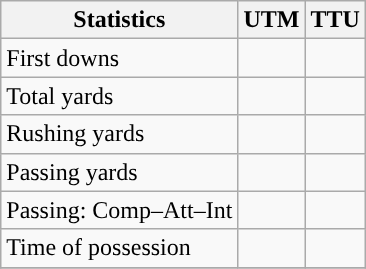<table class="wikitable" style="float: left;">
<tr>
<th>Statistics</th>
<th>UTM</th>
<th>TTU</th>
</tr>
<tr>
<td>First downs</td>
<td></td>
<td></td>
</tr>
<tr>
<td>Total yards</td>
<td></td>
<td></td>
</tr>
<tr>
<td>Rushing yards</td>
<td></td>
<td></td>
</tr>
<tr>
<td>Passing yards</td>
<td></td>
<td></td>
</tr>
<tr>
<td>Passing: Comp–Att–Int</td>
<td></td>
<td></td>
</tr>
<tr>
<td>Time of possession</td>
<td></td>
<td></td>
</tr>
<tr>
</tr>
</table>
